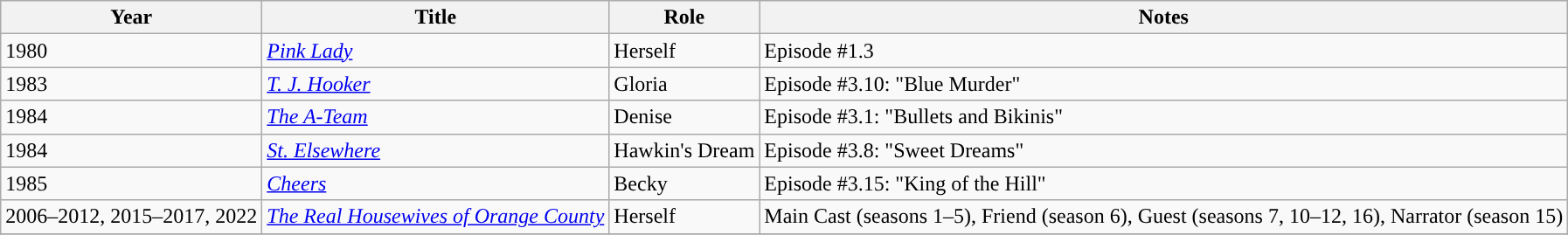<table class="wikitable sortable">
<tr>
<th>Year</th>
<th>Title</th>
<th>Role</th>
<th class="unsortable">Notes</th>
</tr>
<tr>
<td>1980</td>
<td><em><a href='#'>Pink Lady</a></em></td>
<td>Herself</td>
<td>Episode #1.3</td>
</tr>
<tr>
<td>1983</td>
<td><em><a href='#'>T. J. Hooker</a></em></td>
<td>Gloria</td>
<td>Episode #3.10: "Blue Murder"</td>
</tr>
<tr>
<td>1984</td>
<td><em><a href='#'>The A-Team</a></em></td>
<td>Denise</td>
<td>Episode #3.1: "Bullets and Bikinis"</td>
</tr>
<tr>
<td>1984</td>
<td><em><a href='#'>St. Elsewhere</a></em></td>
<td>Hawkin's Dream</td>
<td>Episode #3.8: "Sweet Dreams"</td>
</tr>
<tr>
<td>1985</td>
<td><em><a href='#'>Cheers</a></em></td>
<td>Becky</td>
<td>Episode #3.15: "King of the Hill"</td>
</tr>
<tr>
<td>2006–2012, 2015–2017, 2022</td>
<td><em><a href='#'>The Real Housewives of Orange County</a></em></td>
<td>Herself</td>
<td>Main Cast (seasons 1–5), Friend (season 6), Guest (seasons 7, 10–12, 16), Narrator (season 15)</td>
</tr>
<tr>
</tr>
</table>
